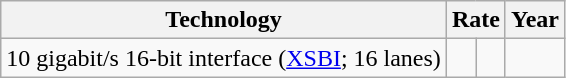<table class="wikitable sortable">
<tr>
<th>Technology</th>
<th colspan=2>Rate</th>
<th>Year</th>
</tr>
<tr>
<td>10 gigabit/s 16-bit interface (<a href='#'>XSBI</a>; 16 lanes)</td>
<td align=right><strong></strong></td>
<td align=right></td>
<td></td>
</tr>
</table>
